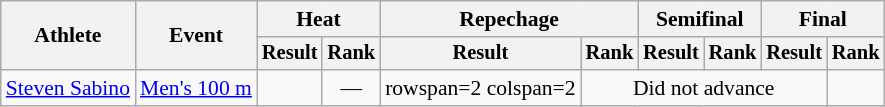<table class="wikitable" style="font-size:90%">
<tr>
<th rowspan="2">Athlete</th>
<th rowspan="2">Event</th>
<th colspan="2">Heat</th>
<th colspan="2">Repechage</th>
<th colspan="2">Semifinal</th>
<th colspan="2">Final</th>
</tr>
<tr style="font-size:95%">
<th>Result</th>
<th>Rank</th>
<th>Result</th>
<th>Rank</th>
<th>Result</th>
<th>Rank</th>
<th>Result</th>
<th>Rank</th>
</tr>
<tr align=center>
<td align=left><a href='#'>Steven Sabino</a></td>
<td align=left><a href='#'>Men's 100 m</a></td>
<td></td>
<td>—</td>
<td>rowspan=2 colspan=2 </td>
<td colspan=4>Did not advance</td>
</tr>
</table>
